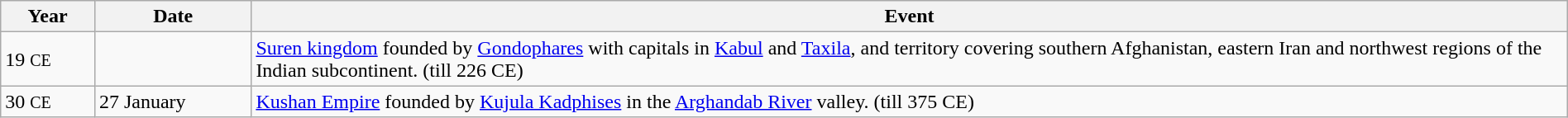<table class="wikitable" width="100%">
<tr>
<th style="width:6%">Year</th>
<th style="width:10%">Date</th>
<th>Event</th>
</tr>
<tr>
<td>19 <small>CE</small></td>
<td></td>
<td><a href='#'>Suren kingdom</a> founded by <a href='#'>Gondophares</a> with capitals in <a href='#'>Kabul</a> and <a href='#'>Taxila</a>, and territory covering southern Afghanistan, eastern Iran and northwest regions of the Indian subcontinent. (till 226 CE)</td>
</tr>
<tr>
<td>30 <small>CE</small></td>
<td>27 January</td>
<td><a href='#'>Kushan Empire</a> founded by <a href='#'>Kujula Kadphises</a> in the <a href='#'>Arghandab River</a> valley. (till 375 CE)</td>
</tr>
</table>
